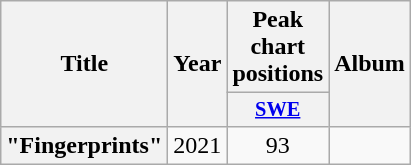<table class="wikitable plainrowheaders" style="text-align:center;">
<tr>
<th scope="col" rowspan="2">Title</th>
<th scope="col" rowspan="2">Year</th>
<th scope="col" colspan="1">Peak chart positions</th>
<th scope="col" rowspan="2">Album</th>
</tr>
<tr>
<th scope="col" style="width:3em;font-size:85%;"><a href='#'>SWE</a><br></th>
</tr>
<tr>
<th scope="row">"Fingerprints"</th>
<td>2021</td>
<td>93</td>
<td></td>
</tr>
</table>
